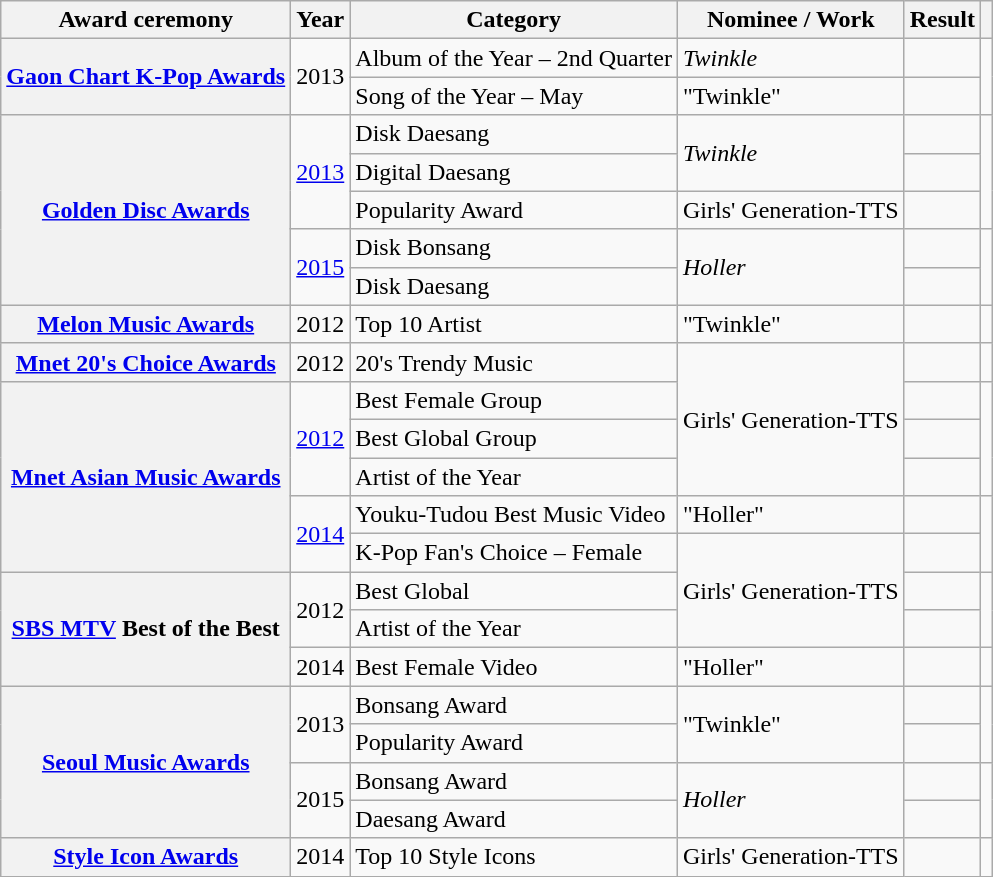<table class="wikitable sortable plainrowheaders">
<tr>
<th scope="col">Award ceremony</th>
<th scope="col">Year</th>
<th scope="col">Category</th>
<th scope="col">Nominee / Work</th>
<th scope="col">Result</th>
<th scope="col" class="unsortable"></th>
</tr>
<tr>
<th scope="row" rowspan="2"><a href='#'>Gaon Chart K-Pop Awards</a></th>
<td rowspan="2">2013</td>
<td>Album of the Year – 2nd Quarter</td>
<td><em>Twinkle</em></td>
<td></td>
<td rowspan="2"></td>
</tr>
<tr>
<td>Song of the Year – May</td>
<td>"Twinkle"</td>
<td></td>
</tr>
<tr>
<th scope="row" rowspan="5"><a href='#'>Golden Disc Awards</a></th>
<td rowspan="3"><a href='#'>2013</a></td>
<td>Disk Daesang</td>
<td rowspan="2"><em>Twinkle</em></td>
<td></td>
<td rowspan="3"></td>
</tr>
<tr>
<td>Digital Daesang</td>
<td></td>
</tr>
<tr>
<td>Popularity Award</td>
<td>Girls' Generation-TTS</td>
<td></td>
</tr>
<tr>
<td rowspan="2"><a href='#'>2015</a></td>
<td>Disk Bonsang</td>
<td rowspan="2"><em>Holler</em></td>
<td></td>
<td rowspan="2"></td>
</tr>
<tr>
<td>Disk Daesang</td>
<td></td>
</tr>
<tr>
<th scope="row"><a href='#'>Melon Music Awards</a></th>
<td>2012</td>
<td>Top 10 Artist</td>
<td>"Twinkle"</td>
<td></td>
<td></td>
</tr>
<tr>
<th scope="row"><a href='#'>Mnet 20's Choice Awards</a></th>
<td>2012</td>
<td>20's Trendy Music</td>
<td rowspan="4">Girls' Generation-TTS</td>
<td></td>
<td></td>
</tr>
<tr>
<th scope="row" rowspan="5"><a href='#'>Mnet Asian Music Awards</a></th>
<td rowspan="3"><a href='#'>2012</a></td>
<td>Best Female Group</td>
<td></td>
<td rowspan="3"></td>
</tr>
<tr>
<td>Best Global Group</td>
<td></td>
</tr>
<tr>
<td>Artist of the Year</td>
<td></td>
</tr>
<tr>
<td rowspan="2"><a href='#'>2014</a></td>
<td>Youku-Tudou Best Music Video</td>
<td>"Holler"</td>
<td></td>
<td rowspan="2"></td>
</tr>
<tr>
<td>K-Pop Fan's Choice – Female</td>
<td rowspan="3">Girls' Generation-TTS</td>
<td></td>
</tr>
<tr>
<th scope="row" rowspan="3"><a href='#'>SBS MTV</a> Best of the Best</th>
<td rowspan="2">2012</td>
<td>Best Global</td>
<td></td>
<td rowspan="2"></td>
</tr>
<tr>
<td>Artist of the Year</td>
<td></td>
</tr>
<tr>
<td>2014</td>
<td>Best Female Video</td>
<td>"Holler"</td>
<td></td>
<td></td>
</tr>
<tr>
<th scope="row" rowspan="4"><a href='#'>Seoul Music Awards</a></th>
<td rowspan="2">2013</td>
<td>Bonsang Award</td>
<td rowspan="2">"Twinkle"</td>
<td></td>
<td rowspan="2"></td>
</tr>
<tr>
<td>Popularity Award</td>
<td></td>
</tr>
<tr>
<td rowspan="2">2015</td>
<td>Bonsang Award</td>
<td rowspan="2"><em>Holler</em></td>
<td></td>
<td rowspan="2"></td>
</tr>
<tr>
<td>Daesang Award</td>
<td></td>
</tr>
<tr>
<th scope="row"><a href='#'>Style Icon Awards</a></th>
<td>2014</td>
<td>Top 10 Style Icons</td>
<td>Girls' Generation-TTS</td>
<td></td>
<td></td>
</tr>
</table>
